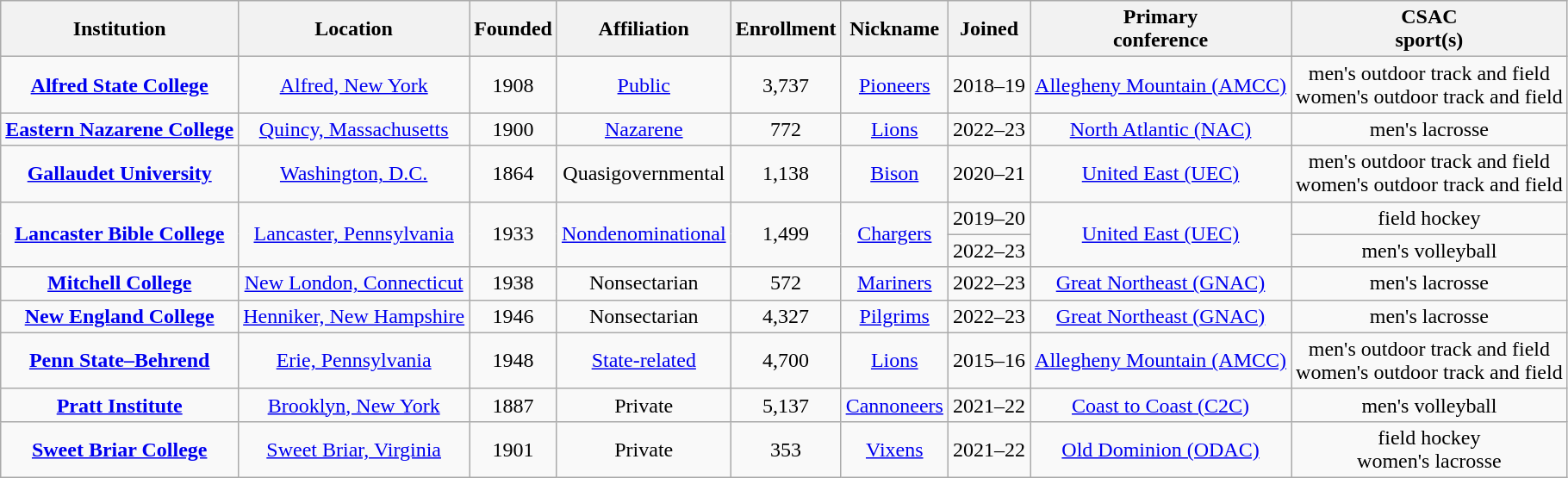<table class="sortable wikitable" style="text-align:center;">
<tr>
<th>Institution</th>
<th>Location</th>
<th>Founded</th>
<th>Affiliation</th>
<th>Enrollment</th>
<th>Nickname</th>
<th>Joined</th>
<th>Primary<br>conference</th>
<th>CSAC<br>sport(s)</th>
</tr>
<tr>
<td><strong><a href='#'>Alfred State College</a></strong></td>
<td><a href='#'>Alfred, New York</a></td>
<td>1908</td>
<td><a href='#'>Public</a></td>
<td>3,737</td>
<td><a href='#'>Pioneers</a></td>
<td>2018–19</td>
<td><a href='#'>Allegheny Mountain (AMCC)</a></td>
<td>men's outdoor track and field<br>women's outdoor track and field</td>
</tr>
<tr>
<td><strong><a href='#'>Eastern Nazarene College</a></strong></td>
<td><a href='#'>Quincy, Massachusetts</a></td>
<td>1900</td>
<td><a href='#'>Nazarene</a></td>
<td>772</td>
<td><a href='#'>Lions</a></td>
<td>2022–23</td>
<td><a href='#'>North Atlantic (NAC)</a></td>
<td>men's lacrosse</td>
</tr>
<tr>
<td><strong><a href='#'>Gallaudet University</a></strong></td>
<td><a href='#'>Washington, D.C.</a></td>
<td>1864</td>
<td>Quasigovernmental</td>
<td>1,138</td>
<td><a href='#'>Bison</a></td>
<td>2020–21</td>
<td><a href='#'>United East (UEC)</a></td>
<td>men's outdoor track and field<br>women's outdoor track and field</td>
</tr>
<tr>
<td rowspan=2><strong><a href='#'>Lancaster Bible College</a></strong></td>
<td rowspan=2><a href='#'>Lancaster, Pennsylvania</a></td>
<td rowspan=2>1933</td>
<td rowspan=2><a href='#'>Nondenominational</a></td>
<td rowspan=2>1,499</td>
<td rowspan=2><a href='#'>Chargers</a></td>
<td>2019–20</td>
<td rowspan=2><a href='#'>United East (UEC)</a></td>
<td>field hockey</td>
</tr>
<tr>
<td>2022–23</td>
<td>men's volleyball</td>
</tr>
<tr>
<td><strong><a href='#'>Mitchell College</a></strong></td>
<td><a href='#'>New London, Connecticut</a></td>
<td>1938</td>
<td>Nonsectarian</td>
<td>572</td>
<td><a href='#'>Mariners</a></td>
<td>2022–23</td>
<td><a href='#'>Great Northeast (GNAC)</a></td>
<td>men's lacrosse</td>
</tr>
<tr>
<td><strong><a href='#'>New England College</a></strong></td>
<td><a href='#'>Henniker, New Hampshire</a></td>
<td>1946</td>
<td>Nonsectarian</td>
<td>4,327</td>
<td><a href='#'>Pilgrims</a></td>
<td>2022–23</td>
<td><a href='#'>Great Northeast (GNAC)</a></td>
<td>men's lacrosse</td>
</tr>
<tr>
<td><strong><a href='#'>Penn State–Behrend</a></strong></td>
<td><a href='#'>Erie, Pennsylvania</a></td>
<td>1948</td>
<td><a href='#'>State-related</a></td>
<td>4,700</td>
<td><a href='#'>Lions</a></td>
<td>2015–16</td>
<td><a href='#'>Allegheny Mountain (AMCC)</a></td>
<td>men's outdoor track and field<br>women's outdoor track and field</td>
</tr>
<tr>
<td><strong><a href='#'>Pratt Institute</a></strong></td>
<td><a href='#'>Brooklyn, New York</a></td>
<td>1887</td>
<td>Private</td>
<td>5,137</td>
<td><a href='#'>Cannoneers</a></td>
<td>2021–22</td>
<td><a href='#'>Coast to Coast (C2C)</a></td>
<td>men's volleyball</td>
</tr>
<tr>
<td><strong><a href='#'>Sweet Briar College</a></strong></td>
<td><a href='#'>Sweet Briar, Virginia</a></td>
<td>1901</td>
<td>Private</td>
<td>353</td>
<td><a href='#'>Vixens</a></td>
<td>2021–22</td>
<td><a href='#'>Old Dominion (ODAC)</a></td>
<td>field hockey<br>women's lacrosse</td>
</tr>
</table>
